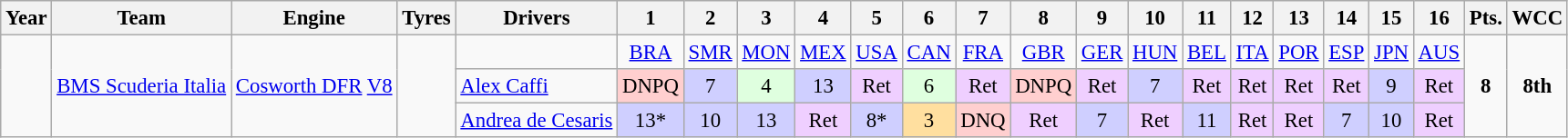<table class="wikitable" style="text-align:center; font-size:95%">
<tr>
<th>Year</th>
<th>Team</th>
<th>Engine</th>
<th>Tyres</th>
<th>Drivers</th>
<th>1</th>
<th>2</th>
<th>3</th>
<th>4</th>
<th>5</th>
<th>6</th>
<th>7</th>
<th>8</th>
<th>9</th>
<th>10</th>
<th>11</th>
<th>12</th>
<th>13</th>
<th>14</th>
<th>15</th>
<th>16</th>
<th>Pts.</th>
<th>WCC</th>
</tr>
<tr>
<td rowspan="3"></td>
<td rowspan="3"><a href='#'>BMS Scuderia Italia</a></td>
<td rowspan="3"><a href='#'>Cosworth DFR</a> <a href='#'>V8</a></td>
<td rowspan="3"></td>
<td></td>
<td><a href='#'>BRA</a></td>
<td><a href='#'>SMR</a></td>
<td><a href='#'>MON</a></td>
<td><a href='#'>MEX</a></td>
<td><a href='#'>USA</a></td>
<td><a href='#'>CAN</a></td>
<td><a href='#'>FRA</a></td>
<td><a href='#'>GBR</a></td>
<td><a href='#'>GER</a></td>
<td><a href='#'>HUN</a></td>
<td><a href='#'>BEL</a></td>
<td><a href='#'>ITA</a></td>
<td><a href='#'>POR</a></td>
<td><a href='#'>ESP</a></td>
<td><a href='#'>JPN</a></td>
<td><a href='#'>AUS</a></td>
<td rowspan="3"><strong>8</strong></td>
<td rowspan="3"><strong>8th</strong></td>
</tr>
<tr>
<td align="left"><a href='#'>Alex Caffi</a></td>
<td style="background:#ffcfcf;">DNPQ</td>
<td style="background:#cfcfff;">7</td>
<td style="background:#dfffdf;">4</td>
<td style="background:#cfcfff;">13</td>
<td style="background:#efcfff;">Ret</td>
<td style="background:#dfffdf;">6</td>
<td style="background:#efcfff;">Ret</td>
<td style="background:#ffcfcf;">DNPQ</td>
<td style="background:#efcfff;">Ret</td>
<td style="background:#cfcfff;">7</td>
<td style="background:#efcfff;">Ret</td>
<td style="background:#efcfff;">Ret</td>
<td style="background:#efcfff;">Ret</td>
<td style="background:#efcfff;">Ret</td>
<td style="background:#cfcfff;">9</td>
<td style="background:#efcfff;">Ret</td>
</tr>
<tr>
<td align="left"><a href='#'>Andrea de Cesaris</a></td>
<td style="background:#cfcfff;">13*</td>
<td style="background:#cfcfff;">10</td>
<td style="background:#cfcfff;">13</td>
<td style="background:#efcfff;">Ret</td>
<td style="background:#cfcfff;">8*</td>
<td style="background:#ffdf9f;">3</td>
<td style="background:#ffcfcf;">DNQ</td>
<td style="background:#efcfff;">Ret</td>
<td style="background:#cfcfff;">7</td>
<td style="background:#efcfff;">Ret</td>
<td style="background:#cfcfff;">11</td>
<td style="background:#efcfff;">Ret</td>
<td style="background:#efcfff;">Ret</td>
<td style="background:#cfcfff;">7</td>
<td style="background:#cfcfff;">10</td>
<td style="background:#efcfff;">Ret</td>
</tr>
</table>
